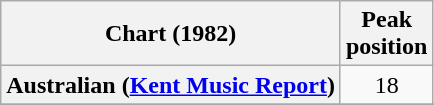<table class="wikitable sortable plainrowheaders">
<tr>
<th scope="col">Chart (1982)</th>
<th scope="col">Peak<br>position</th>
</tr>
<tr>
<th scope="row">Australian (<a href='#'>Kent Music Report</a>)</th>
<td align="center">18</td>
</tr>
<tr>
</tr>
<tr>
</tr>
<tr>
</tr>
<tr>
</tr>
</table>
